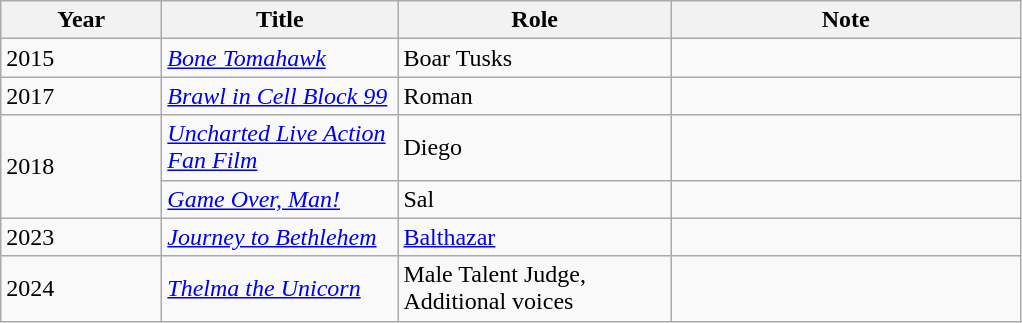<table class="wikitable sortable">
<tr>
<th style="width:100px;">Year</th>
<th style="width:150px;">Title</th>
<th style="width:175px;">Role</th>
<th class="unsortable" style="width:225px;">Note</th>
</tr>
<tr>
<td>2015</td>
<td><em><a href='#'>Bone Tomahawk</a></em></td>
<td>Boar Tusks</td>
<td></td>
</tr>
<tr>
<td>2017</td>
<td><em><a href='#'>Brawl in Cell Block 99</a></em></td>
<td>Roman</td>
<td></td>
</tr>
<tr>
<td rowspan="2">2018</td>
<td><em><a href='#'>Uncharted Live Action Fan Film</a></em></td>
<td>Diego</td>
<td></td>
</tr>
<tr>
<td><em><a href='#'>Game Over, Man!</a></em></td>
<td>Sal</td>
<td></td>
</tr>
<tr>
<td>2023</td>
<td><em><a href='#'>Journey to Bethlehem</a></em></td>
<td><a href='#'>Balthazar</a></td>
<td></td>
</tr>
<tr>
<td>2024</td>
<td><em><a href='#'>Thelma the Unicorn</a></em></td>
<td>Male Talent Judge, Additional voices</td>
<td></td>
</tr>
</table>
